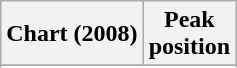<table class="wikitable">
<tr>
<th>Chart (2008)</th>
<th>Peak<br>position</th>
</tr>
<tr>
</tr>
<tr>
</tr>
<tr>
</tr>
</table>
